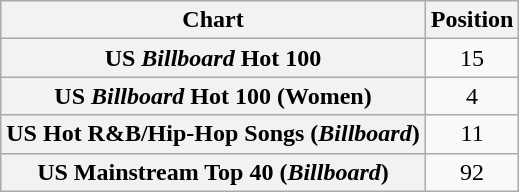<table class="wikitable plainrowheaders sortable" style="text-align:center">
<tr>
<th>Chart</th>
<th>Position</th>
</tr>
<tr>
<th scope="row">US <em>Billboard</em> Hot 100</th>
<td>15</td>
</tr>
<tr>
<th scope="row">US <em>Billboard</em> Hot 100 (Women)</th>
<td>4</td>
</tr>
<tr>
<th scope="row">US Hot R&B/Hip-Hop Songs (<em>Billboard</em>)</th>
<td>11</td>
</tr>
<tr>
<th scope="row">US Mainstream Top 40 (<em>Billboard</em>)</th>
<td>92</td>
</tr>
</table>
